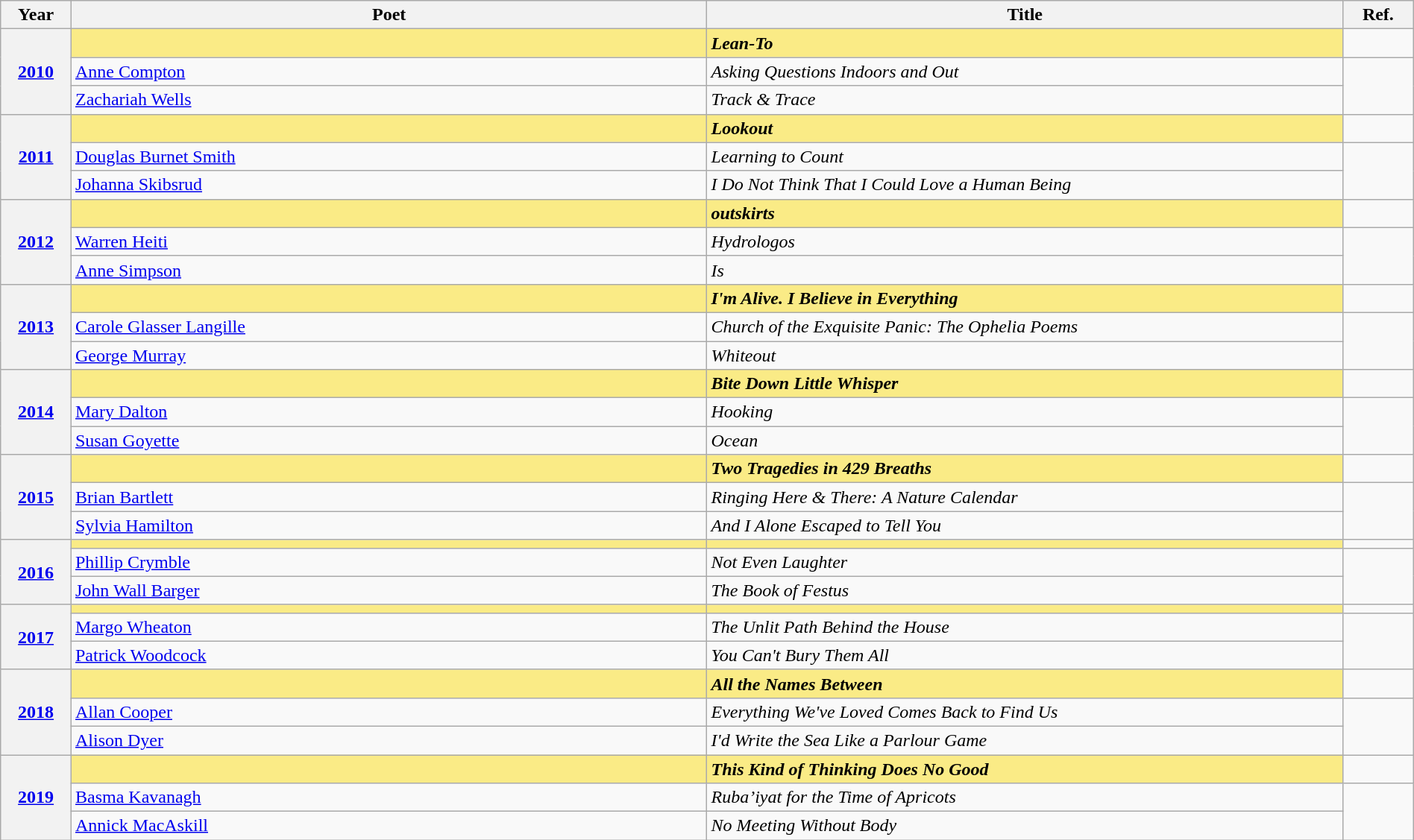<table class="wikitable" width=100%>
<tr>
<th width=5%>Year</th>
<th width=45%>Poet</th>
<th width=45%>Title</th>
<th width=5%>Ref.</th>
</tr>
<tr>
<th rowspan=3><a href='#'>2010</a></th>
<td style=background:#FAEB86><strong></strong></td>
<td style=background:#FAEB86><strong><em>Lean-To</em></strong></td>
<td></td>
</tr>
<tr>
<td><a href='#'>Anne Compton</a></td>
<td><em>Asking Questions Indoors and Out</em></td>
<td rowspan=2></td>
</tr>
<tr>
<td><a href='#'>Zachariah Wells</a></td>
<td><em>Track & Trace</em></td>
</tr>
<tr>
<th rowspan=3><a href='#'>2011</a></th>
<td style=background:#FAEB86><strong></strong></td>
<td style=background:#FAEB86><strong><em>Lookout</em></strong></td>
<td></td>
</tr>
<tr>
<td><a href='#'>Douglas Burnet Smith</a></td>
<td><em>Learning to Count</em></td>
<td rowspan=2></td>
</tr>
<tr>
<td><a href='#'>Johanna Skibsrud</a></td>
<td><em>I Do Not Think That I Could Love a Human Being</em></td>
</tr>
<tr>
<th rowspan=3><a href='#'>2012</a></th>
<td style=background:#FAEB86><strong></strong></td>
<td style=background:#FAEB86><strong><em>outskirts</em></strong></td>
<td></td>
</tr>
<tr>
<td><a href='#'>Warren Heiti</a></td>
<td><em>Hydrologos</em></td>
<td rowspan=2></td>
</tr>
<tr>
<td><a href='#'>Anne Simpson</a></td>
<td><em>Is</em></td>
</tr>
<tr>
<th rowspan=3><a href='#'>2013</a></th>
<td style=background:#FAEB86><strong></strong></td>
<td style=background:#FAEB86><strong><em>I'm Alive. I Believe in Everything</em></strong></td>
<td></td>
</tr>
<tr>
<td><a href='#'>Carole Glasser Langille</a></td>
<td><em>Church of the Exquisite Panic: The Ophelia Poems</em></td>
<td rowspan=2></td>
</tr>
<tr>
<td><a href='#'>George Murray</a></td>
<td><em>Whiteout</em></td>
</tr>
<tr>
<th rowspan=3><a href='#'>2014</a></th>
<td style=background:#FAEB86><strong></strong></td>
<td style=background:#FAEB86><strong><em>Bite Down Little Whisper</em></strong></td>
<td></td>
</tr>
<tr>
<td><a href='#'>Mary Dalton</a></td>
<td><em>Hooking</em></td>
<td rowspan=2></td>
</tr>
<tr>
<td><a href='#'>Susan Goyette</a></td>
<td><em>Ocean</em></td>
</tr>
<tr>
<th rowspan=3><a href='#'>2015</a></th>
<td style=background:#FAEB86><strong></strong></td>
<td style=background:#FAEB86><strong><em>Two Tragedies in 429 Breaths</em></strong></td>
<td></td>
</tr>
<tr>
<td><a href='#'>Brian Bartlett</a></td>
<td><em>Ringing Here & There: A Nature Calendar</em></td>
<td rowspan=2></td>
</tr>
<tr>
<td><a href='#'>Sylvia Hamilton</a></td>
<td><em>And I Alone Escaped to Tell You</em></td>
</tr>
<tr>
<th rowspan=3><a href='#'>2016</a></th>
<td style=background:#FAEB86><strong></strong></td>
<td style=background:#FAEB86><strong><em></em></strong></td>
<td></td>
</tr>
<tr>
<td><a href='#'>Phillip Crymble</a></td>
<td><em>Not Even Laughter</em></td>
<td rowspan=2></td>
</tr>
<tr>
<td><a href='#'>John Wall Barger</a></td>
<td><em>The Book of Festus</em></td>
</tr>
<tr>
<th rowspan=3><a href='#'>2017</a></th>
<td style=background:#FAEB86><strong></strong></td>
<td style=background:#FAEB86><strong><em></em></strong></td>
<td></td>
</tr>
<tr>
<td><a href='#'>Margo Wheaton</a></td>
<td><em>The Unlit Path Behind the House</em></td>
<td rowspan=2></td>
</tr>
<tr>
<td><a href='#'>Patrick Woodcock</a></td>
<td><em>You Can't Bury Them All</em></td>
</tr>
<tr>
<th rowspan=3><a href='#'>2018</a></th>
<td style=background:#FAEB86><strong></strong></td>
<td style=background:#FAEB86><strong><em>All the Names Between</em></strong></td>
<td></td>
</tr>
<tr>
<td><a href='#'>Allan Cooper</a></td>
<td><em>Everything We've Loved Comes Back to Find Us</em></td>
<td rowspan=2></td>
</tr>
<tr>
<td><a href='#'>Alison Dyer</a></td>
<td><em>I'd Write the Sea Like a Parlour Game</em></td>
</tr>
<tr>
<th rowspan=3><a href='#'>2019</a></th>
<td style=background:#FAEB86><strong></strong></td>
<td style=background:#FAEB86><strong><em>This Kind of Thinking Does No Good</em></strong></td>
<td></td>
</tr>
<tr>
<td><a href='#'>Basma Kavanagh</a></td>
<td><em>Ruba’iyat for the Time of Apricots</em></td>
<td rowspan=2></td>
</tr>
<tr>
<td><a href='#'>Annick MacAskill</a></td>
<td><em>No Meeting Without Body</em></td>
</tr>
</table>
